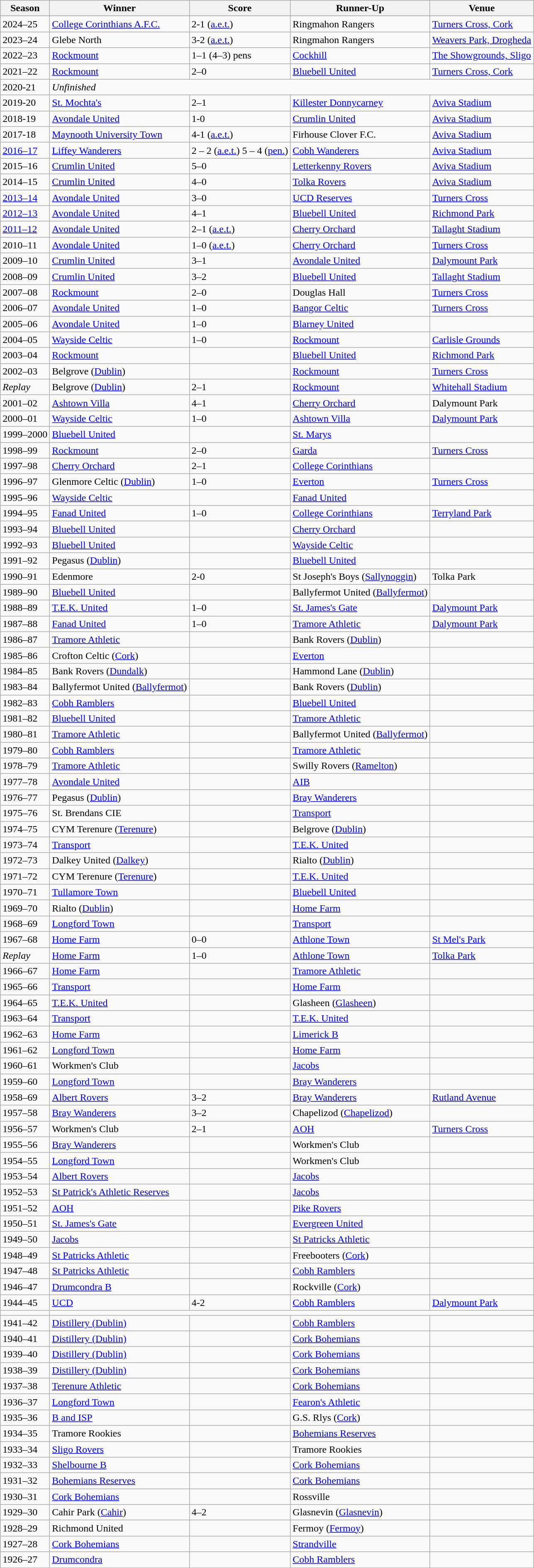<table class="wikitable collapsible ">
<tr>
<th>Season</th>
<th>Winner</th>
<th>Score</th>
<th>Runner-Up</th>
<th>Venue</th>
</tr>
<tr 15B.C>
</tr>
<tr>
<td>2024–25</td>
<td><a href='#'>College Corinthians A.F.C.</a></td>
<td>2-1 (<a href='#'>a.e.t.</a>)</td>
<td>Ringmahon Rangers</td>
<td><a href='#'>Turners Cross, Cork</a></td>
</tr>
<tr>
<td>2023–24</td>
<td>Glebe North</td>
<td>3-2 (<a href='#'>a.e.t.</a>)</td>
<td>Ringmahon Rangers</td>
<td><a href='#'>Weavers Park, Drogheda</a></td>
</tr>
<tr>
<td>2022–23</td>
<td><a href='#'>Rockmount</a></td>
<td>1–1 (4–3) pens</td>
<td><a href='#'>Cockhill</a></td>
<td><a href='#'>The Showgrounds, Sligo</a></td>
</tr>
<tr>
<td>2021–22</td>
<td><a href='#'>Rockmount</a></td>
<td>2–0</td>
<td><a href='#'>Bluebell United</a></td>
<td><a href='#'>Turners Cross, Cork</a></td>
</tr>
<tr>
<td>2020-21</td>
<td colspan="4"><em>Unfinished</em></td>
</tr>
<tr>
<td>2019-20</td>
<td><a href='#'>St. Mochta's</a></td>
<td>2–1</td>
<td><a href='#'>Killester Donnycarney</a></td>
<td><a href='#'>Aviva Stadium</a></td>
</tr>
<tr>
<td>2018-19</td>
<td><a href='#'>Avondale United</a></td>
<td>1-0</td>
<td><a href='#'>Crumlin United</a></td>
<td><a href='#'>Aviva Stadium</a></td>
</tr>
<tr>
<td>2017-18</td>
<td><a href='#'>Maynooth University Town</a></td>
<td>4-1 (<a href='#'>a.e.t.</a>)</td>
<td>Firhouse Clover F.C.</td>
<td><a href='#'>Aviva Stadium</a></td>
</tr>
<tr>
<td><a href='#'>2016–17</a></td>
<td><a href='#'>Liffey Wanderers</a></td>
<td>2 – 2 (<a href='#'>a.e.t.</a>) 5 – 4 (<a href='#'>pen.</a>)</td>
<td><a href='#'>Cobh Wanderers</a></td>
<td><a href='#'>Aviva Stadium</a></td>
</tr>
<tr>
<td>2015–16</td>
<td><a href='#'>Crumlin United</a></td>
<td>5–0</td>
<td><a href='#'>Letterkenny Rovers</a></td>
<td><a href='#'>Aviva Stadium</a></td>
</tr>
<tr>
<td>2014–15</td>
<td><a href='#'>Crumlin United</a></td>
<td>4–0</td>
<td><a href='#'>Tolka Rovers</a></td>
<td><a href='#'>Aviva Stadium</a></td>
</tr>
<tr>
<td><a href='#'>2013–14</a></td>
<td><a href='#'>Avondale United</a></td>
<td>3–0</td>
<td><a href='#'>UCD Reserves</a></td>
<td><a href='#'>Turners Cross</a></td>
</tr>
<tr>
<td><a href='#'>2012–13</a></td>
<td><a href='#'>Avondale United</a></td>
<td>4–1</td>
<td><a href='#'>Bluebell United</a></td>
<td><a href='#'>Richmond Park</a></td>
</tr>
<tr>
<td><a href='#'>2011–12</a></td>
<td><a href='#'>Avondale United</a></td>
<td>2–1 (<a href='#'>a.e.t.</a>)</td>
<td><a href='#'>Cherry Orchard</a></td>
<td><a href='#'>Tallaght Stadium</a></td>
</tr>
<tr>
<td>2010–11</td>
<td><a href='#'>Avondale United</a></td>
<td>1–0 (<a href='#'>a.e.t.</a>)</td>
<td><a href='#'>Cherry Orchard</a></td>
<td><a href='#'>Turners Cross</a></td>
</tr>
<tr>
<td>2009–10</td>
<td><a href='#'>Crumlin United</a></td>
<td>3–1</td>
<td><a href='#'>Avondale United</a></td>
<td><a href='#'>Dalymount Park</a></td>
</tr>
<tr>
<td>2008–09</td>
<td><a href='#'>Crumlin United</a></td>
<td>3–2</td>
<td><a href='#'>Bluebell United</a></td>
<td><a href='#'>Tallaght Stadium</a></td>
</tr>
<tr>
<td>2007–08</td>
<td><a href='#'>Rockmount</a></td>
<td>2–0</td>
<td>Douglas Hall</td>
<td><a href='#'>Turners Cross</a></td>
</tr>
<tr>
<td>2006–07</td>
<td><a href='#'>Avondale United</a></td>
<td>1–0</td>
<td><a href='#'>Bangor Celtic</a></td>
<td><a href='#'>Turners Cross</a></td>
</tr>
<tr>
<td>2005–06</td>
<td><a href='#'>Avondale United</a></td>
<td>1–0</td>
<td><a href='#'>Blarney United</a></td>
<td></td>
</tr>
<tr>
<td>2004–05</td>
<td><a href='#'>Wayside Celtic</a></td>
<td>1–0</td>
<td><a href='#'>Rockmount</a></td>
<td><a href='#'>Carlisle Grounds</a></td>
</tr>
<tr>
<td>2003–04</td>
<td><a href='#'>Rockmount</a></td>
<td></td>
<td><a href='#'>Bluebell United</a></td>
<td><a href='#'>Richmond Park</a></td>
</tr>
<tr>
<td>2002–03</td>
<td>Belgrove (<a href='#'>Dublin</a>)</td>
<td></td>
<td><a href='#'>Rockmount</a></td>
<td><a href='#'>Turners Cross</a></td>
</tr>
<tr>
<td><em>Replay</em></td>
<td>Belgrove (<a href='#'>Dublin</a>)</td>
<td>2–1</td>
<td><a href='#'>Rockmount</a></td>
<td><a href='#'>Whitehall Stadium</a></td>
</tr>
<tr>
<td>2001–02</td>
<td><a href='#'>Ashtown Villa</a></td>
<td>4–1</td>
<td><a href='#'>Cherry Orchard</a></td>
<td>Dalymount Park</td>
</tr>
<tr>
<td>2000–01</td>
<td><a href='#'>Wayside Celtic</a></td>
<td>1–0</td>
<td><a href='#'>Ashtown Villa</a></td>
<td><a href='#'>Dalymount Park</a></td>
</tr>
<tr>
<td>1999–2000</td>
<td><a href='#'>Bluebell United</a></td>
<td></td>
<td><a href='#'>St. Marys</a></td>
<td></td>
</tr>
<tr>
<td>1998–99</td>
<td><a href='#'>Rockmount</a></td>
<td>2–0</td>
<td><a href='#'>Garda</a></td>
<td><a href='#'>Turners Cross</a></td>
</tr>
<tr>
<td>1997–98</td>
<td><a href='#'>Cherry Orchard</a></td>
<td>2–1</td>
<td><a href='#'>College Corinthians</a></td>
<td></td>
</tr>
<tr>
<td>1996–97</td>
<td>Glenmore Celtic (<a href='#'>Dublin</a>)</td>
<td>1–0</td>
<td><a href='#'>Everton</a></td>
<td><a href='#'>Turners Cross</a></td>
</tr>
<tr>
<td>1995–96</td>
<td><a href='#'>Wayside Celtic</a></td>
<td></td>
<td><a href='#'>Fanad United</a></td>
<td></td>
</tr>
<tr>
<td>1994–95</td>
<td><a href='#'>Fanad United</a></td>
<td>1–0</td>
<td><a href='#'>College Corinthians</a></td>
<td><a href='#'>Terryland Park</a></td>
</tr>
<tr>
<td>1993–94</td>
<td><a href='#'>Bluebell United</a></td>
<td></td>
<td><a href='#'>Cherry Orchard</a></td>
<td></td>
</tr>
<tr>
<td>1992–93</td>
<td><a href='#'>Bluebell United</a></td>
<td></td>
<td><a href='#'>Wayside Celtic</a></td>
<td></td>
</tr>
<tr>
<td>1991–92</td>
<td>Pegasus (<a href='#'>Dublin</a>)</td>
<td></td>
<td><a href='#'>Bluebell United</a></td>
<td></td>
</tr>
<tr>
<td>1990–91</td>
<td>Edenmore</td>
<td>2-0</td>
<td>St Joseph's Boys (<a href='#'>Sallynoggin</a>)</td>
<td>Tolka Park</td>
</tr>
<tr>
<td>1989–90</td>
<td><a href='#'>Bluebell United</a></td>
<td></td>
<td>Ballyfermot United (<a href='#'>Ballyfermot</a>)</td>
<td></td>
</tr>
<tr>
<td>1988–89</td>
<td><a href='#'>T.E.K. United</a></td>
<td>1–0</td>
<td><a href='#'>St. James's Gate</a></td>
<td><a href='#'>Dalymount Park</a></td>
</tr>
<tr>
<td>1987–88</td>
<td><a href='#'>Fanad United</a></td>
<td>1–0</td>
<td><a href='#'>Tramore Athletic</a></td>
<td><a href='#'>Dalymount Park</a></td>
</tr>
<tr>
<td>1986–87</td>
<td><a href='#'>Tramore Athletic</a></td>
<td></td>
<td>Bank Rovers (<a href='#'>Dublin</a>)</td>
<td></td>
</tr>
<tr>
<td>1985–86</td>
<td>Crofton Celtic (<a href='#'>Cork</a>)</td>
<td></td>
<td><a href='#'>Everton</a></td>
<td></td>
</tr>
<tr>
<td>1984–85</td>
<td>Bank Rovers (<a href='#'>Dundalk</a>)</td>
<td></td>
<td>Hammond Lane (<a href='#'>Dublin</a>)</td>
<td></td>
</tr>
<tr>
<td>1983–84</td>
<td>Ballyfermot United (<a href='#'>Ballyfermot</a>)</td>
<td></td>
<td>Bank Rovers (<a href='#'>Dublin</a>)</td>
<td></td>
</tr>
<tr>
<td>1982–83</td>
<td><a href='#'>Cobh Ramblers</a></td>
<td></td>
<td><a href='#'>Bluebell United</a></td>
<td></td>
</tr>
<tr>
<td>1981–82</td>
<td><a href='#'>Bluebell United</a></td>
<td></td>
<td><a href='#'>Tramore Athletic</a></td>
<td></td>
</tr>
<tr>
<td>1980–81</td>
<td><a href='#'>Tramore Athletic</a></td>
<td></td>
<td>Ballyfermot United (<a href='#'>Ballyfermot</a>)</td>
<td></td>
</tr>
<tr>
<td>1979–80</td>
<td><a href='#'>Cobh Ramblers</a></td>
<td></td>
<td><a href='#'>Tramore Athletic</a></td>
<td></td>
</tr>
<tr>
<td>1978–79</td>
<td><a href='#'>Tramore Athletic</a></td>
<td></td>
<td>Swilly Rovers (<a href='#'>Ramelton</a>)</td>
<td></td>
</tr>
<tr>
<td>1977–78</td>
<td><a href='#'>Avondale United</a></td>
<td></td>
<td><a href='#'>AIB</a></td>
<td></td>
</tr>
<tr>
<td>1976–77</td>
<td>Pegasus (<a href='#'>Dublin</a>)</td>
<td></td>
<td><a href='#'>Bray Wanderers</a></td>
</tr>
<tr>
<td>1975–76</td>
<td>St. Brendans CIE</td>
<td></td>
<td><a href='#'>Transport</a></td>
<td></td>
</tr>
<tr>
<td>1974–75</td>
<td>CYM Terenure (<a href='#'>Terenure</a>)</td>
<td></td>
<td>Belgrove (<a href='#'>Dublin</a>)</td>
<td></td>
</tr>
<tr>
<td>1973–74</td>
<td><a href='#'>Transport</a></td>
<td></td>
<td><a href='#'>T.E.K. United</a></td>
<td></td>
</tr>
<tr>
<td>1972–73</td>
<td>Dalkey United (<a href='#'>Dalkey</a>)</td>
<td></td>
<td>Rialto (<a href='#'>Dublin</a>)</td>
<td></td>
</tr>
<tr>
<td>1971–72</td>
<td>CYM Terenure (<a href='#'>Terenure</a>)</td>
<td></td>
<td><a href='#'>T.E.K. United</a></td>
<td></td>
</tr>
<tr>
<td>1970–71</td>
<td><a href='#'>Tullamore Town</a></td>
<td></td>
<td><a href='#'>Bluebell United</a></td>
<td></td>
</tr>
<tr>
<td>1969–70</td>
<td>Rialto (<a href='#'>Dublin</a>)</td>
<td></td>
<td><a href='#'>Home Farm</a></td>
<td></td>
</tr>
<tr>
<td>1968–69</td>
<td><a href='#'>Longford Town</a></td>
<td></td>
<td><a href='#'>Transport</a></td>
<td></td>
</tr>
<tr>
<td>1967–68</td>
<td><a href='#'>Home Farm</a></td>
<td>0–0</td>
<td><a href='#'>Athlone Town</a></td>
<td><a href='#'>St Mel's Park</a></td>
</tr>
<tr>
<td><em>Replay</em></td>
<td><a href='#'>Home Farm</a></td>
<td>1–0</td>
<td><a href='#'>Athlone Town</a></td>
<td><a href='#'>Tolka Park</a></td>
</tr>
<tr>
<td>1966–67</td>
<td><a href='#'>Home Farm</a></td>
<td></td>
<td><a href='#'>Tramore Athletic</a></td>
<td></td>
</tr>
<tr>
<td>1965–66</td>
<td><a href='#'>Transport</a></td>
<td></td>
<td><a href='#'>Home Farm</a></td>
<td></td>
</tr>
<tr>
<td>1964–65</td>
<td><a href='#'>T.E.K. United</a></td>
<td></td>
<td>Glasheen (<a href='#'>Glasheen</a>)</td>
<td></td>
</tr>
<tr>
<td>1963–64</td>
<td><a href='#'>Transport</a></td>
<td></td>
<td><a href='#'>T.E.K. United</a></td>
<td></td>
</tr>
<tr>
<td>1962–63</td>
<td><a href='#'>Home Farm</a></td>
<td></td>
<td><a href='#'>Limerick B</a></td>
<td></td>
</tr>
<tr>
<td>1961–62</td>
<td><a href='#'>Longford Town</a></td>
<td></td>
<td><a href='#'>Home Farm</a></td>
<td></td>
</tr>
<tr>
<td>1960–61</td>
<td>Workmen's Club</td>
<td></td>
<td><a href='#'>Jacobs</a></td>
<td></td>
</tr>
<tr>
<td>1959–60</td>
<td><a href='#'>Longford Town</a></td>
<td></td>
<td><a href='#'>Bray Wanderers</a></td>
<td></td>
</tr>
<tr>
<td>1958–69</td>
<td><a href='#'>Albert Rovers</a></td>
<td>3–2</td>
<td><a href='#'>Bray Wanderers</a></td>
<td><a href='#'>Rutland Avenue</a></td>
</tr>
<tr>
<td>1957–58</td>
<td><a href='#'>Bray Wanderers</a></td>
<td>3–2</td>
<td>Chapelizod (<a href='#'>Chapelizod</a>)</td>
<td></td>
</tr>
<tr>
<td>1956–57</td>
<td>Workmen's Club</td>
<td>2–1</td>
<td><a href='#'>AOH</a></td>
<td><a href='#'>Turners Cross</a></td>
</tr>
<tr>
<td>1955–56</td>
<td><a href='#'>Bray Wanderers</a></td>
<td></td>
<td>Workmen's Club</td>
<td></td>
</tr>
<tr>
<td>1954–55</td>
<td><a href='#'>Longford Town</a></td>
<td></td>
<td>Workmen's Club</td>
<td></td>
</tr>
<tr>
<td>1953–54</td>
<td><a href='#'>Albert Rovers</a></td>
<td></td>
<td><a href='#'>Jacobs</a></td>
<td></td>
</tr>
<tr>
<td>1952–53</td>
<td><a href='#'>St Patrick's Athletic Reserves</a></td>
<td></td>
<td><a href='#'>Jacobs</a></td>
<td></td>
</tr>
<tr>
<td>1951–52</td>
<td><a href='#'>AOH</a></td>
<td></td>
<td><a href='#'>Pike Rovers</a></td>
<td></td>
</tr>
<tr>
<td>1950–51</td>
<td><a href='#'>St. James's Gate</a></td>
<td></td>
<td><a href='#'>Evergreen United</a></td>
</tr>
<tr>
<td>1949–50</td>
<td><a href='#'>Jacobs</a></td>
<td></td>
<td><a href='#'>St Patricks Athletic</a></td>
<td></td>
</tr>
<tr>
<td>1948–49</td>
<td><a href='#'>St Patricks Athletic</a></td>
<td></td>
<td>Freebooters (<a href='#'>Cork</a>)</td>
<td></td>
</tr>
<tr>
<td>1947–48</td>
<td><a href='#'>St Patricks Athletic</a></td>
<td></td>
<td><a href='#'>Cobh Ramblers</a></td>
<td></td>
</tr>
<tr>
<td>1946–47</td>
<td><a href='#'>Drumcondra B</a></td>
<td></td>
<td>Rockville (<a href='#'>Cork</a>)</td>
<td></td>
</tr>
<tr>
<td>1944–45</td>
<td><a href='#'>UCD</a></td>
<td>4-2</td>
<td><a href='#'>Cobh Ramblers</a></td>
<td><a href='#'>Dalymount Park</a></td>
</tr>
<tr>
<td></td>
</tr>
<tr>
<td>1941–42</td>
<td><a href='#'>Distillery (Dublin)</a></td>
<td></td>
<td><a href='#'>Cobh Ramblers</a></td>
<td></td>
</tr>
<tr>
<td>1940–41</td>
<td><a href='#'>Distillery (Dublin)</a></td>
<td></td>
<td><a href='#'>Cork Bohemians</a></td>
</tr>
<tr>
<td>1939–40</td>
<td><a href='#'>Distillery (Dublin)</a></td>
<td></td>
<td><a href='#'>Cork Bohemians</a></td>
<td></td>
</tr>
<tr>
<td>1938–39</td>
<td><a href='#'>Distillery (Dublin)</a></td>
<td></td>
<td><a href='#'>Cork Bohemians</a></td>
<td></td>
</tr>
<tr>
<td>1937–38</td>
<td><a href='#'>Terenure Athletic</a></td>
<td></td>
<td><a href='#'>Cork Bohemians</a></td>
<td></td>
</tr>
<tr>
<td>1936–37</td>
<td><a href='#'>Longford Town</a></td>
<td></td>
<td><a href='#'>Fearon's Athletic</a></td>
<td></td>
</tr>
<tr>
<td>1935–36</td>
<td><a href='#'>B and ISP</a></td>
<td></td>
<td>G.S. Rlys (<a href='#'>Cork</a>)</td>
<td></td>
</tr>
<tr>
<td>1934–35</td>
<td>Tramore Rookies</td>
<td></td>
<td><a href='#'>Bohemians Reserves</a></td>
<td></td>
</tr>
<tr>
<td>1933–34</td>
<td><a href='#'>Sligo Rovers</a></td>
<td></td>
<td>Tramore Rookies</td>
<td></td>
</tr>
<tr>
<td>1932–33</td>
<td><a href='#'>Shelbourne B</a></td>
<td></td>
<td><a href='#'>Cork Bohemians</a></td>
<td></td>
</tr>
<tr>
<td>1931–32</td>
<td><a href='#'>Bohemians Reserves</a></td>
<td></td>
<td><a href='#'>Cork Bohemians</a></td>
<td></td>
</tr>
<tr>
<td>1930–31</td>
<td><a href='#'>Cork Bohemians</a></td>
<td></td>
<td>Rossville</td>
<td></td>
</tr>
<tr>
<td>1929–30</td>
<td>Cahir Park (<a href='#'>Cahir</a>)</td>
<td>4–2</td>
<td>Glasnevin (<a href='#'>Glasnevin</a>)</td>
<td></td>
</tr>
<tr>
<td>1928–29</td>
<td>Richmond United</td>
<td></td>
<td>Fermoy (<a href='#'>Fermoy</a>)</td>
<td></td>
</tr>
<tr>
<td>1927–28</td>
<td><a href='#'>Cork Bohemians</a></td>
<td></td>
<td><a href='#'>Strandville</a></td>
<td></td>
</tr>
<tr>
<td>1926–27</td>
<td><a href='#'>Drumcondra</a></td>
<td></td>
<td><a href='#'>Cobh Ramblers</a></td>
<td></td>
</tr>
<tr>
</tr>
</table>
